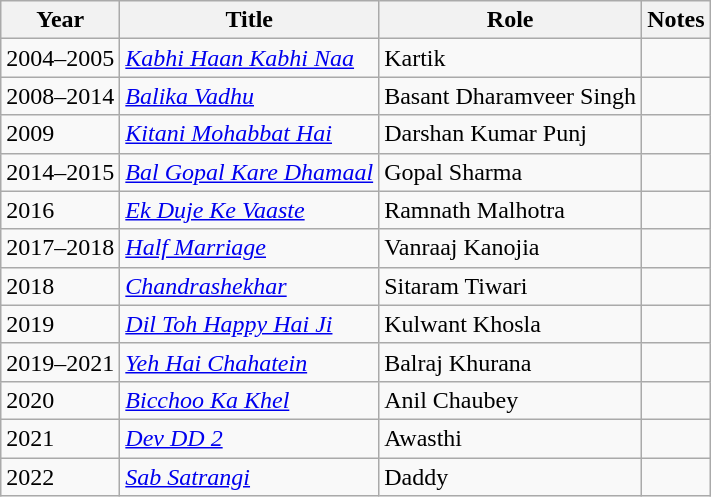<table class="wikitable">
<tr>
<th>Year</th>
<th>Title</th>
<th>Role</th>
<th>Notes</th>
</tr>
<tr>
<td>2004–2005</td>
<td><em><a href='#'>Kabhi Haan Kabhi Naa</a></em></td>
<td>Kartik</td>
<td></td>
</tr>
<tr>
<td>2008–2014</td>
<td><em><a href='#'>Balika Vadhu</a></em></td>
<td>Basant Dharamveer Singh</td>
<td></td>
</tr>
<tr>
<td>2009</td>
<td><em><a href='#'>Kitani Mohabbat Hai</a></em></td>
<td>Darshan Kumar Punj</td>
<td></td>
</tr>
<tr>
<td>2014–2015</td>
<td><em><a href='#'>Bal Gopal Kare Dhamaal</a></em></td>
<td>Gopal Sharma</td>
<td></td>
</tr>
<tr>
<td>2016</td>
<td><em><a href='#'>Ek Duje Ke Vaaste</a></em></td>
<td>Ramnath Malhotra</td>
<td></td>
</tr>
<tr>
<td>2017–2018</td>
<td><em><a href='#'>Half Marriage</a></em></td>
<td>Vanraaj Kanojia</td>
<td></td>
</tr>
<tr>
<td>2018</td>
<td><em><a href='#'>Chandrashekhar</a></em></td>
<td>Sitaram Tiwari</td>
<td></td>
</tr>
<tr>
<td>2019</td>
<td><em><a href='#'>Dil Toh Happy Hai Ji</a></em></td>
<td>Kulwant Khosla</td>
<td></td>
</tr>
<tr>
<td>2019–2021</td>
<td><em><a href='#'>Yeh Hai Chahatein</a></em></td>
<td>Balraj Khurana</td>
<td></td>
</tr>
<tr>
<td>2020</td>
<td><em><a href='#'>Bicchoo Ka Khel</a></em></td>
<td>Anil Chaubey</td>
<td></td>
</tr>
<tr>
<td>2021</td>
<td><a href='#'><em>Dev DD 2</em></a></td>
<td>Awasthi</td>
<td></td>
</tr>
<tr>
<td>2022</td>
<td><em><a href='#'>Sab Satrangi</a></em></td>
<td>Daddy</td>
<td></td>
</tr>
</table>
